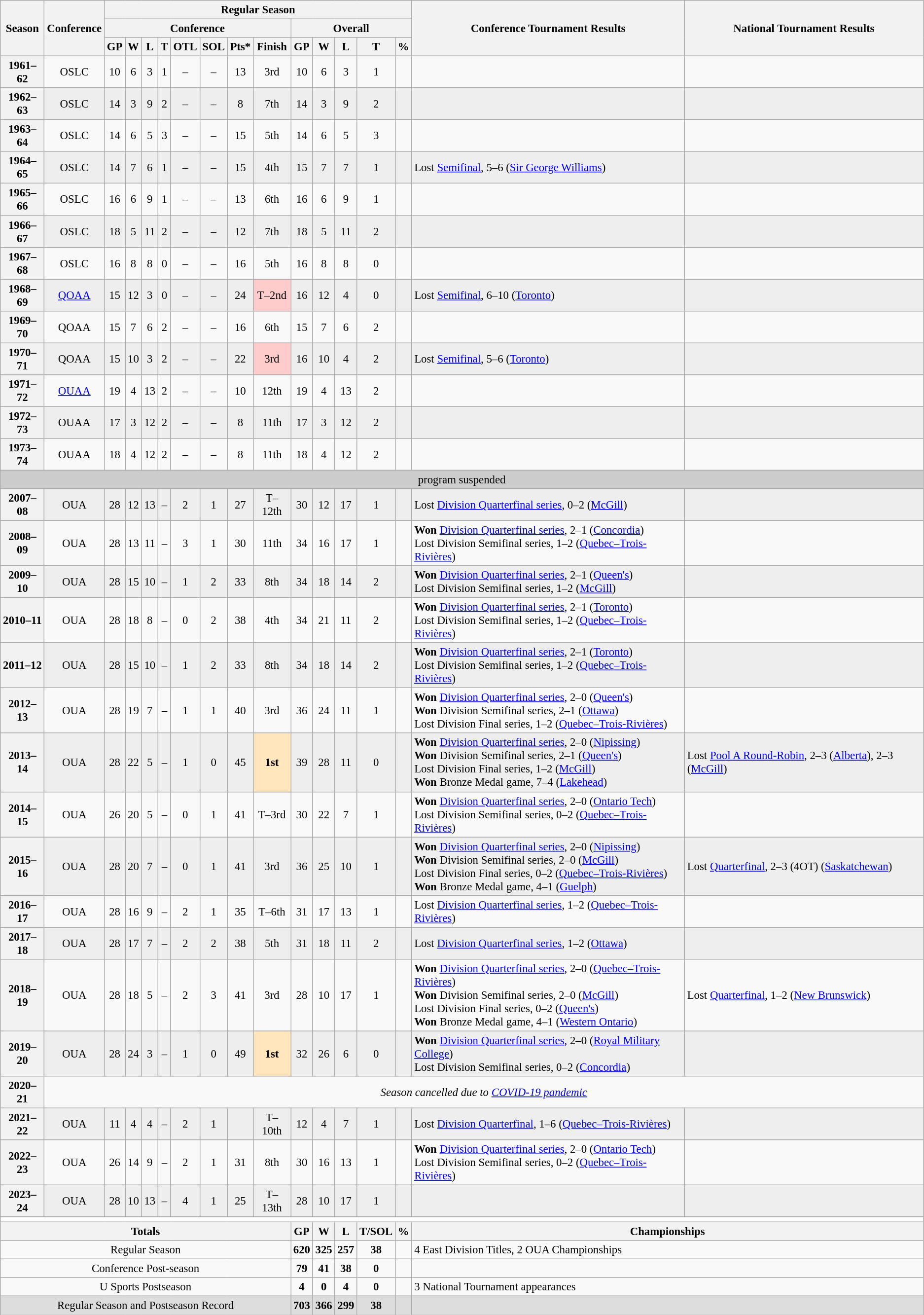<table class="wikitable" style="text-align: center; font-size: 95%">
<tr>
<th rowspan="3">Season</th>
<th rowspan="3">Conference</th>
<th colspan="13">Regular Season</th>
<th rowspan="3">Conference Tournament Results</th>
<th rowspan="3">National Tournament Results</th>
</tr>
<tr>
<th colspan="8">Conference</th>
<th colspan="5">Overall</th>
</tr>
<tr>
<th>GP</th>
<th>W</th>
<th>L</th>
<th>T</th>
<th>OTL</th>
<th>SOL</th>
<th>Pts*</th>
<th>Finish</th>
<th>GP</th>
<th>W</th>
<th>L</th>
<th>T</th>
<th>%</th>
</tr>
<tr>
<th>1961–62</th>
<td>OSLC</td>
<td>10</td>
<td>6</td>
<td>3</td>
<td>1</td>
<td>–</td>
<td>–</td>
<td>13</td>
<td>3rd</td>
<td>10</td>
<td>6</td>
<td>3</td>
<td>1</td>
<td></td>
<td align="left"></td>
<td align="left"></td>
</tr>
<tr bgcolor=eeeeee>
<th>1962–63</th>
<td>OSLC</td>
<td>14</td>
<td>3</td>
<td>9</td>
<td>2</td>
<td>–</td>
<td>–</td>
<td>8</td>
<td>7th</td>
<td>14</td>
<td>3</td>
<td>9</td>
<td>2</td>
<td></td>
<td align="left"></td>
<td align="left"></td>
</tr>
<tr>
<th>1963–64</th>
<td>OSLC</td>
<td>14</td>
<td>6</td>
<td>5</td>
<td>3</td>
<td>–</td>
<td>–</td>
<td>15</td>
<td>5th</td>
<td>14</td>
<td>6</td>
<td>5</td>
<td>3</td>
<td></td>
<td align="left"></td>
<td align="left"></td>
</tr>
<tr bgcolor=eeeeee>
<th>1964–65</th>
<td>OSLC</td>
<td>14</td>
<td>7</td>
<td>6</td>
<td>1</td>
<td>–</td>
<td>–</td>
<td>15</td>
<td>4th</td>
<td>15</td>
<td>7</td>
<td>7</td>
<td>1</td>
<td></td>
<td align="left">Lost <a href='#'>Semifinal</a>, 5–6 (<a href='#'>Sir George Williams</a>)</td>
<td align="left"></td>
</tr>
<tr>
<th>1965–66</th>
<td>OSLC</td>
<td>16</td>
<td>6</td>
<td>9</td>
<td>1</td>
<td>–</td>
<td>–</td>
<td>13</td>
<td>6th</td>
<td>16</td>
<td>6</td>
<td>9</td>
<td>1</td>
<td></td>
<td align="left"></td>
<td align="left"></td>
</tr>
<tr bgcolor=eeeeee>
<th>1966–67</th>
<td>OSLC</td>
<td>18</td>
<td>5</td>
<td>11</td>
<td>2</td>
<td>–</td>
<td>–</td>
<td>12</td>
<td>7th</td>
<td>18</td>
<td>5</td>
<td>11</td>
<td>2</td>
<td></td>
<td align="left"></td>
<td align="left"></td>
</tr>
<tr>
<th>1967–68</th>
<td>OSLC</td>
<td>16</td>
<td>8</td>
<td>8</td>
<td>0</td>
<td>–</td>
<td>–</td>
<td>16</td>
<td>5th</td>
<td>16</td>
<td>8</td>
<td>8</td>
<td>0</td>
<td></td>
<td align="left"></td>
<td align="left"></td>
</tr>
<tr bgcolor=eeeeee>
<th>1968–69</th>
<td><a href='#'>QOAA</a></td>
<td>15</td>
<td>12</td>
<td>3</td>
<td>0</td>
<td>–</td>
<td>–</td>
<td>24</td>
<td bgcolor=ffcccc>T–2nd</td>
<td>16</td>
<td>12</td>
<td>4</td>
<td>0</td>
<td></td>
<td align="left">Lost <a href='#'>Semifinal</a>, 6–10 (<a href='#'>Toronto</a>)</td>
<td align="left"></td>
</tr>
<tr>
<th>1969–70</th>
<td>QOAA</td>
<td>15</td>
<td>7</td>
<td>6</td>
<td>2</td>
<td>–</td>
<td>–</td>
<td>16</td>
<td>6th</td>
<td>15</td>
<td>7</td>
<td>6</td>
<td>2</td>
<td></td>
<td align="left"></td>
<td align="left"></td>
</tr>
<tr bgcolor=eeeeee>
<th>1970–71</th>
<td>QOAA</td>
<td>15</td>
<td>10</td>
<td>3</td>
<td>2</td>
<td>–</td>
<td>–</td>
<td>22</td>
<td bgcolor=ffcccc>3rd</td>
<td>16</td>
<td>10</td>
<td>4</td>
<td>2</td>
<td></td>
<td align="left">Lost <a href='#'>Semifinal</a>, 5–6 (<a href='#'>Toronto</a>)</td>
<td align="left"></td>
</tr>
<tr>
<th>1971–72</th>
<td><a href='#'>OUAA</a></td>
<td>19</td>
<td>4</td>
<td>13</td>
<td>2</td>
<td>–</td>
<td>–</td>
<td>10</td>
<td>12th</td>
<td>19</td>
<td>4</td>
<td>13</td>
<td>2</td>
<td></td>
<td align="left"></td>
<td align="left"></td>
</tr>
<tr bgcolor=eeeeee>
<th>1972–73</th>
<td>OUAA</td>
<td>17</td>
<td>3</td>
<td>12</td>
<td>2</td>
<td>–</td>
<td>–</td>
<td>8</td>
<td>11th</td>
<td>17</td>
<td>3</td>
<td>12</td>
<td>2</td>
<td></td>
<td align="left"></td>
<td align="left"></td>
</tr>
<tr>
<th>1973–74</th>
<td>OUAA</td>
<td>18</td>
<td>4</td>
<td>12</td>
<td>2</td>
<td>–</td>
<td>–</td>
<td>8</td>
<td>11th</td>
<td>18</td>
<td>4</td>
<td>12</td>
<td>2</td>
<td></td>
<td align="left"></td>
<td align="left"></td>
</tr>
<tr bgcolor=cccccc>
<td colspan=18>program suspended</td>
</tr>
<tr bgcolor=eeeeee>
<th>2007–08</th>
<td>OUA</td>
<td>28</td>
<td>12</td>
<td>13</td>
<td>–</td>
<td>2</td>
<td>1</td>
<td>27</td>
<td>T–12th</td>
<td>30</td>
<td>12</td>
<td>17</td>
<td>1</td>
<td></td>
<td align="left">Lost <a href='#'>Division Quarterfinal series</a>, 0–2 (<a href='#'>McGill</a>)</td>
<td align="left"></td>
</tr>
<tr>
<th>2008–09</th>
<td>OUA</td>
<td>28</td>
<td>13</td>
<td>11</td>
<td>–</td>
<td>3</td>
<td>1</td>
<td>30</td>
<td>11th</td>
<td>34</td>
<td>16</td>
<td>17</td>
<td>1</td>
<td></td>
<td align="left"><strong>Won</strong> <a href='#'>Division Quarterfinal series</a>, 2–1 (<a href='#'>Concordia</a>)<br>Lost Division Semifinal series, 1–2 (<a href='#'>Quebec–Trois-Rivières</a>)</td>
<td align="left"></td>
</tr>
<tr bgcolor=eeeeee>
<th>2009–10</th>
<td>OUA</td>
<td>28</td>
<td>15</td>
<td>10</td>
<td>–</td>
<td>1</td>
<td>2</td>
<td>33</td>
<td>8th</td>
<td>34</td>
<td>18</td>
<td>14</td>
<td>2</td>
<td></td>
<td align="left"><strong>Won</strong> <a href='#'>Division Quarterfinal series</a>, 2–1 (<a href='#'>Queen's</a>)<br>Lost Division Semifinal series, 1–2 (<a href='#'>McGill</a>)</td>
<td align="left"></td>
</tr>
<tr>
<th>2010–11</th>
<td>OUA</td>
<td>28</td>
<td>18</td>
<td>8</td>
<td>–</td>
<td>0</td>
<td>2</td>
<td>38</td>
<td>4th</td>
<td>34</td>
<td>21</td>
<td>11</td>
<td>2</td>
<td></td>
<td align="left"><strong>Won</strong> <a href='#'>Division Quarterfinal series</a>, 2–1 (<a href='#'>Toronto</a>)<br>Lost Division Semifinal series, 1–2 (<a href='#'>Quebec–Trois-Rivières</a>)</td>
<td align="left"></td>
</tr>
<tr bgcolor=eeeeee>
<th>2011–12</th>
<td>OUA</td>
<td>28</td>
<td>15</td>
<td>10</td>
<td>–</td>
<td>1</td>
<td>2</td>
<td>33</td>
<td>8th</td>
<td>34</td>
<td>18</td>
<td>14</td>
<td>2</td>
<td></td>
<td align="left"><strong>Won</strong> <a href='#'>Division Quarterfinal series</a>, 2–1 (<a href='#'>Toronto</a>)<br>Lost Division Semifinal series, 1–2 (<a href='#'>Quebec–Trois-Rivières</a>)</td>
<td align="left"></td>
</tr>
<tr>
<th>2012–13</th>
<td>OUA</td>
<td>28</td>
<td>19</td>
<td>7</td>
<td>–</td>
<td>1</td>
<td>1</td>
<td>40</td>
<td>3rd</td>
<td>36</td>
<td>24</td>
<td>11</td>
<td>1</td>
<td></td>
<td align="left"><strong>Won</strong> <a href='#'>Division Quarterfinal series</a>, 2–0 (<a href='#'>Queen's</a>)<br><strong>Won</strong> Division Semifinal series, 2–1 (<a href='#'>Ottawa</a>)<br>Lost Division Final series, 1–2 (<a href='#'>Quebec–Trois-Rivières</a>)</td>
<td align="left"></td>
</tr>
<tr bgcolor=eeeeee>
<th>2013–14</th>
<td>OUA</td>
<td>28</td>
<td>22</td>
<td>5</td>
<td>–</td>
<td>1</td>
<td>0</td>
<td>45</td>
<td bgcolor=FFE6BD><strong>1st</strong></td>
<td>39</td>
<td>28</td>
<td>11</td>
<td>0</td>
<td></td>
<td align="left"><strong>Won</strong> <a href='#'>Division Quarterfinal series</a>, 2–0 (<a href='#'>Nipissing</a>)<br><strong>Won</strong> Division Semifinal series, 2–1 (<a href='#'>Queen's</a>)<br>Lost Division Final series, 1–2 (<a href='#'>McGill</a>)<br><strong>Won</strong> Bronze Medal game, 7–4 (<a href='#'>Lakehead</a>)</td>
<td align="left">Lost <a href='#'>Pool A Round-Robin</a>, 2–3 (<a href='#'>Alberta</a>), 2–3 (<a href='#'>McGill</a>)</td>
</tr>
<tr>
<th>2014–15</th>
<td>OUA</td>
<td>26</td>
<td>20</td>
<td>5</td>
<td>–</td>
<td>0</td>
<td>1</td>
<td>41</td>
<td>T–3rd</td>
<td>30</td>
<td>22</td>
<td>7</td>
<td>1</td>
<td></td>
<td align="left"><strong>Won</strong> <a href='#'>Division Quarterfinal series</a>, 2–0 (<a href='#'>Ontario Tech</a>)<br>Lost Division Semifinal series, 0–2 (<a href='#'>Quebec–Trois-Rivières</a>)</td>
<td align="left"></td>
</tr>
<tr bgcolor=eeeeee>
<th>2015–16</th>
<td>OUA</td>
<td>28</td>
<td>20</td>
<td>7</td>
<td>–</td>
<td>0</td>
<td>1</td>
<td>41</td>
<td>3rd</td>
<td>36</td>
<td>25</td>
<td>10</td>
<td>1</td>
<td></td>
<td align="left"><strong>Won</strong> <a href='#'>Division Quarterfinal series</a>, 2–0 (<a href='#'>Nipissing</a>)<br><strong>Won</strong> Division Semifinal series, 2–0 (<a href='#'>McGill</a>)<br>Lost Division Final series, 0–2 (<a href='#'>Quebec–Trois-Rivières</a>)<br><strong>Won</strong> Bronze Medal game, 4–1 (<a href='#'>Guelph</a>)</td>
<td align="left">Lost <a href='#'>Quarterfinal</a>, 2–3 (4OT) (<a href='#'>Saskatchewan</a>)</td>
</tr>
<tr>
<th>2016–17</th>
<td>OUA</td>
<td>28</td>
<td>16</td>
<td>9</td>
<td>–</td>
<td>2</td>
<td>1</td>
<td>35</td>
<td>T–6th</td>
<td>31</td>
<td>17</td>
<td>13</td>
<td>1</td>
<td></td>
<td align="left">Lost <a href='#'>Division Quarterfinal series</a>, 1–2 (<a href='#'>Quebec–Trois-Rivières</a>)</td>
<td align="left"></td>
</tr>
<tr bgcolor=eeeeee>
<th>2017–18</th>
<td>OUA</td>
<td>28</td>
<td>17</td>
<td>7</td>
<td>–</td>
<td>2</td>
<td>2</td>
<td>38</td>
<td>5th</td>
<td>31</td>
<td>18</td>
<td>11</td>
<td>2</td>
<td></td>
<td align="left">Lost <a href='#'>Division Quarterfinal series</a>, 1–2 (<a href='#'>Ottawa</a>)</td>
<td align="left"></td>
</tr>
<tr>
<th>2018–19</th>
<td>OUA</td>
<td>28</td>
<td>18</td>
<td>5</td>
<td>–</td>
<td>2</td>
<td>3</td>
<td>41</td>
<td>3rd</td>
<td>28</td>
<td>10</td>
<td>17</td>
<td>1</td>
<td></td>
<td align="left"><strong>Won</strong> <a href='#'>Division Quarterfinal series</a>, 2–0 (<a href='#'>Quebec–Trois-Rivières</a>)<br><strong>Won</strong> Division Semifinal series, 2–0 (<a href='#'>McGill</a>)<br>Lost Division Final series, 0–2 (<a href='#'>Queen's</a>)<br><strong>Won</strong> Bronze Medal game, 4–1 (<a href='#'>Western Ontario</a>)</td>
<td align="left">Lost <a href='#'>Quarterfinal</a>, 1–2 (<a href='#'>New Brunswick</a>)</td>
</tr>
<tr bgcolor=eeeeee>
<th>2019–20</th>
<td>OUA</td>
<td>28</td>
<td>24</td>
<td>3</td>
<td>–</td>
<td>1</td>
<td>0</td>
<td>49</td>
<td bgcolor=FFE6BD><strong>1st</strong></td>
<td>32</td>
<td>26</td>
<td>6</td>
<td>0</td>
<td></td>
<td align="left"><strong>Won</strong> <a href='#'>Division Quarterfinal series</a>, 2–0 (<a href='#'>Royal Military College</a>)<br>Lost Division Semifinal series, 0–2 (<a href='#'>Concordia</a>)</td>
<td align="left"></td>
</tr>
<tr>
<th>2020–21</th>
<td colspan=17><em>Season cancelled due to <a href='#'>COVID-19 pandemic</a></em></td>
</tr>
<tr bgcolor=eeeeee>
<th>2021–22</th>
<td>OUA</td>
<td>11</td>
<td>4</td>
<td>4</td>
<td>–</td>
<td>2</td>
<td>1</td>
<td></td>
<td>T–10th</td>
<td>12</td>
<td>4</td>
<td>7</td>
<td>1</td>
<td></td>
<td align="left">Lost <a href='#'>Division Quarterfinal</a>, 1–6 (<a href='#'>Quebec–Trois-Rivières</a>)</td>
<td align="left"></td>
</tr>
<tr>
<th>2022–23</th>
<td>OUA</td>
<td>26</td>
<td>14</td>
<td>9</td>
<td>–</td>
<td>2</td>
<td>1</td>
<td>31</td>
<td>8th</td>
<td>30</td>
<td>16</td>
<td>13</td>
<td>1</td>
<td></td>
<td align="left"><strong>Won</strong> <a href='#'>Division Quarterfinal series</a>, 2–0 (<a href='#'>Ontario Tech</a>)<br>Lost Division Semifinal series, 0–2 (<a href='#'>Quebec–Trois-Rivières</a>)</td>
<td align="left"></td>
</tr>
<tr bgcolor=eeeeee>
<th>2023–24</th>
<td>OUA</td>
<td>28</td>
<td>10</td>
<td>13</td>
<td>–</td>
<td>4</td>
<td>1</td>
<td>25</td>
<td>T–13th</td>
<td>28</td>
<td>10</td>
<td>17</td>
<td>1</td>
<td></td>
<td align="left"></td>
<td align="left"></td>
</tr>
<tr>
</tr>
<tr ->
</tr>
<tr>
<td colspan="17" style="background:#fff;"></td>
</tr>
<tr>
<th colspan="10">Totals</th>
<th>GP</th>
<th>W</th>
<th>L</th>
<th>T/SOL</th>
<th>%</th>
<th colspan="2">Championships</th>
</tr>
<tr>
<td colspan="10">Regular Season</td>
<td><strong>620</strong></td>
<td><strong>325</strong></td>
<td><strong>257</strong></td>
<td><strong>38</strong></td>
<td><strong></strong></td>
<td colspan="2" align="left">4 East Division Titles, 2 OUA Championships</td>
</tr>
<tr>
<td colspan="10">Conference Post-season</td>
<td><strong>79</strong></td>
<td><strong>41</strong></td>
<td><strong>38</strong></td>
<td><strong>0</strong></td>
<td><strong></strong></td>
<td colspan="2" align="left"></td>
</tr>
<tr>
<td colspan="10">U Sports Postseason</td>
<td><strong>4</strong></td>
<td><strong>0</strong></td>
<td><strong>4</strong></td>
<td><strong>0</strong></td>
<td><strong></strong></td>
<td colspan="2" align="left">3 National Tournament appearances</td>
</tr>
<tr bgcolor=dddddd>
<td colspan="10">Regular Season and Postseason Record</td>
<td><strong>703</strong></td>
<td><strong>366</strong></td>
<td><strong>299</strong></td>
<td><strong>38</strong></td>
<td><strong></strong></td>
<td colspan="2" align="left"></td>
</tr>
</table>
